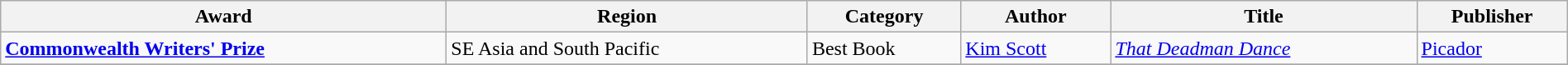<table class="wikitable" width=100%>
<tr>
<th>Award</th>
<th>Region</th>
<th>Category</th>
<th>Author</th>
<th>Title</th>
<th>Publisher</th>
</tr>
<tr>
<td><strong><a href='#'>Commonwealth Writers' Prize</a></strong></td>
<td>SE Asia and South Pacific</td>
<td>Best Book</td>
<td><a href='#'>Kim Scott</a></td>
<td><em><a href='#'>That Deadman Dance</a></em></td>
<td><a href='#'>Picador</a></td>
</tr>
<tr>
</tr>
</table>
